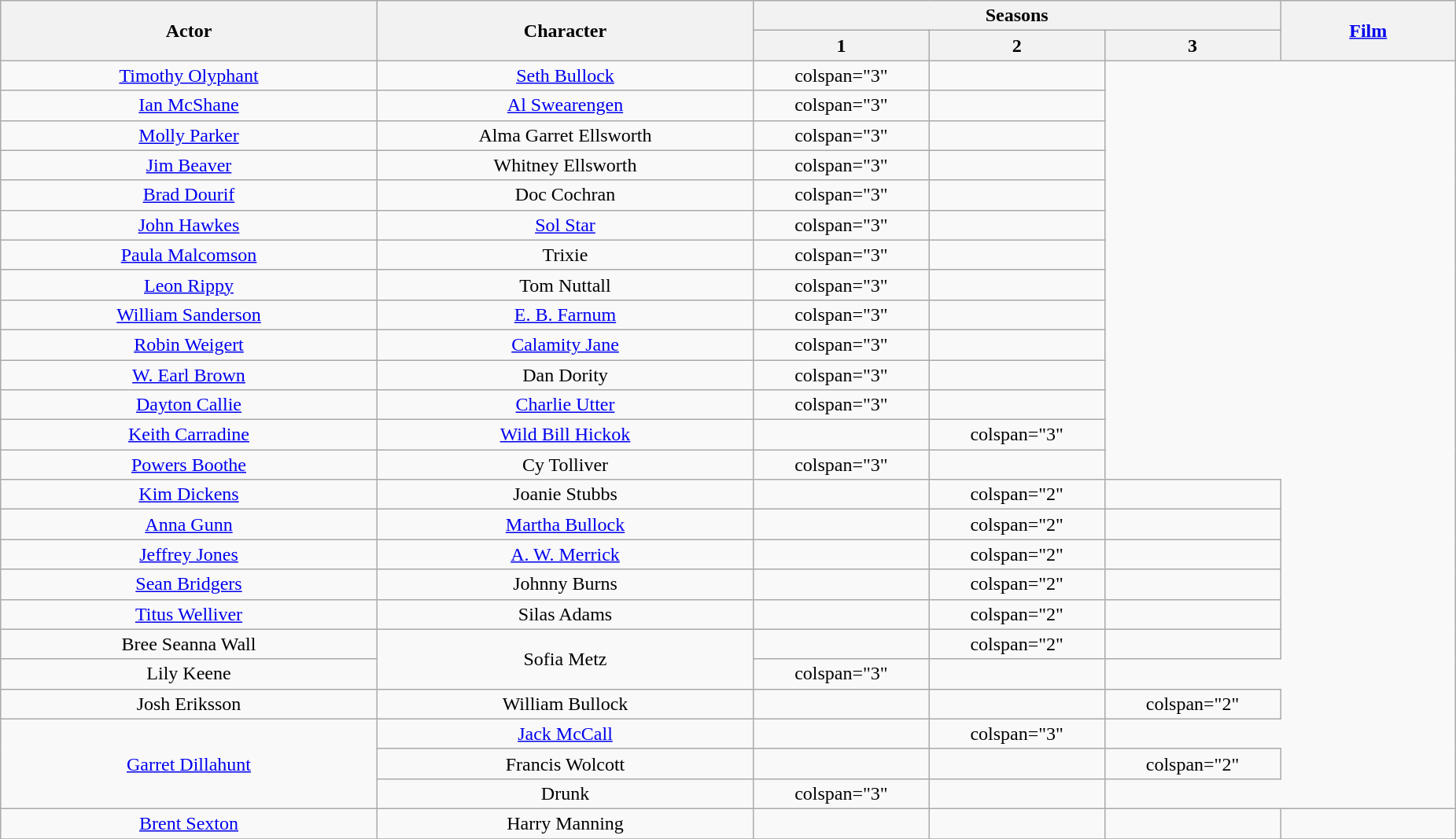<table class="wikitable plainrowheaders" style="text-align:center">
<tr>
<th scope="col" rowspan="2" style="width:15%;">Actor</th>
<th scope="col" rowspan="2" style="width:15%;">Character</th>
<th scope="col" colspan="3" style="width:21%;">Seasons</th>
<th scope="col" rowspan="2" style="width:7%;"><a href='#'>Film</a></th>
</tr>
<tr>
<th scope="col" style="width:7%;">1</th>
<th scope="col" style="width:7%;">2</th>
<th scope="col" style="width:7%;">3</th>
</tr>
<tr>
<td><a href='#'>Timothy Olyphant</a></td>
<td><a href='#'>Seth Bullock</a></td>
<td>colspan="3" </td>
<td></td>
</tr>
<tr>
<td><a href='#'>Ian McShane</a></td>
<td><a href='#'>Al Swearengen</a></td>
<td>colspan="3" </td>
<td></td>
</tr>
<tr>
<td><a href='#'>Molly Parker</a></td>
<td>Alma Garret Ellsworth</td>
<td>colspan="3" </td>
<td></td>
</tr>
<tr>
<td><a href='#'>Jim Beaver</a></td>
<td>Whitney Ellsworth</td>
<td>colspan="3" </td>
<td></td>
</tr>
<tr>
<td><a href='#'>Brad Dourif</a></td>
<td>Doc Cochran</td>
<td>colspan="3" </td>
<td></td>
</tr>
<tr>
<td><a href='#'>John Hawkes</a></td>
<td><a href='#'>Sol Star</a></td>
<td>colspan="3" </td>
<td></td>
</tr>
<tr>
<td><a href='#'>Paula Malcomson</a></td>
<td>Trixie</td>
<td>colspan="3" </td>
<td></td>
</tr>
<tr>
<td><a href='#'>Leon Rippy</a></td>
<td>Tom Nuttall</td>
<td>colspan="3" </td>
<td></td>
</tr>
<tr>
<td><a href='#'>William Sanderson</a></td>
<td><a href='#'>E. B. Farnum</a></td>
<td>colspan="3" </td>
<td></td>
</tr>
<tr>
<td><a href='#'>Robin Weigert</a></td>
<td><a href='#'>Calamity Jane</a></td>
<td>colspan="3" </td>
<td></td>
</tr>
<tr>
<td><a href='#'>W. Earl Brown</a></td>
<td>Dan Dority</td>
<td>colspan="3" </td>
<td></td>
</tr>
<tr>
<td><a href='#'>Dayton Callie</a></td>
<td><a href='#'>Charlie Utter</a></td>
<td>colspan="3" </td>
<td></td>
</tr>
<tr>
<td><a href='#'>Keith Carradine</a></td>
<td><a href='#'>Wild Bill Hickok</a></td>
<td></td>
<td>colspan="3" </td>
</tr>
<tr>
<td><a href='#'>Powers Boothe</a></td>
<td>Cy Tolliver</td>
<td>colspan="3" </td>
<td></td>
</tr>
<tr>
<td><a href='#'>Kim Dickens</a></td>
<td>Joanie Stubbs</td>
<td></td>
<td>colspan="2" </td>
<td></td>
</tr>
<tr>
<td><a href='#'>Anna Gunn</a></td>
<td><a href='#'>Martha Bullock</a></td>
<td></td>
<td>colspan="2" </td>
<td></td>
</tr>
<tr>
<td><a href='#'>Jeffrey Jones</a></td>
<td><a href='#'>A. W. Merrick</a></td>
<td></td>
<td>colspan="2" </td>
<td></td>
</tr>
<tr>
<td><a href='#'>Sean Bridgers</a></td>
<td>Johnny Burns</td>
<td></td>
<td>colspan="2" </td>
<td></td>
</tr>
<tr>
<td><a href='#'>Titus Welliver</a></td>
<td>Silas Adams</td>
<td></td>
<td>colspan="2" </td>
<td></td>
</tr>
<tr>
<td>Bree Seanna Wall</td>
<td rowspan="2">Sofia Metz</td>
<td></td>
<td>colspan="2" </td>
<td></td>
</tr>
<tr>
<td>Lily Keene</td>
<td>colspan="3" </td>
<td></td>
</tr>
<tr>
<td>Josh Eriksson</td>
<td>William Bullock</td>
<td></td>
<td></td>
<td>colspan="2" </td>
</tr>
<tr>
<td rowspan="3"><a href='#'>Garret Dillahunt</a></td>
<td><a href='#'>Jack McCall</a></td>
<td></td>
<td>colspan="3" </td>
</tr>
<tr>
<td>Francis Wolcott</td>
<td></td>
<td></td>
<td>colspan="2" </td>
</tr>
<tr>
<td>Drunk</td>
<td>colspan="3" </td>
<td></td>
</tr>
<tr>
<td><a href='#'>Brent Sexton</a></td>
<td>Harry Manning</td>
<td></td>
<td></td>
<td></td>
<td></td>
</tr>
<tr>
</tr>
</table>
